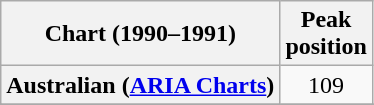<table class="wikitable sortable plainrowheaders" style="text-align:center">
<tr>
<th scope="col">Chart (1990–1991)</th>
<th scope="col">Peak<br>position</th>
</tr>
<tr>
<th scope="row">Australian (<a href='#'>ARIA Charts</a>)</th>
<td align="center">109</td>
</tr>
<tr>
</tr>
<tr>
</tr>
</table>
